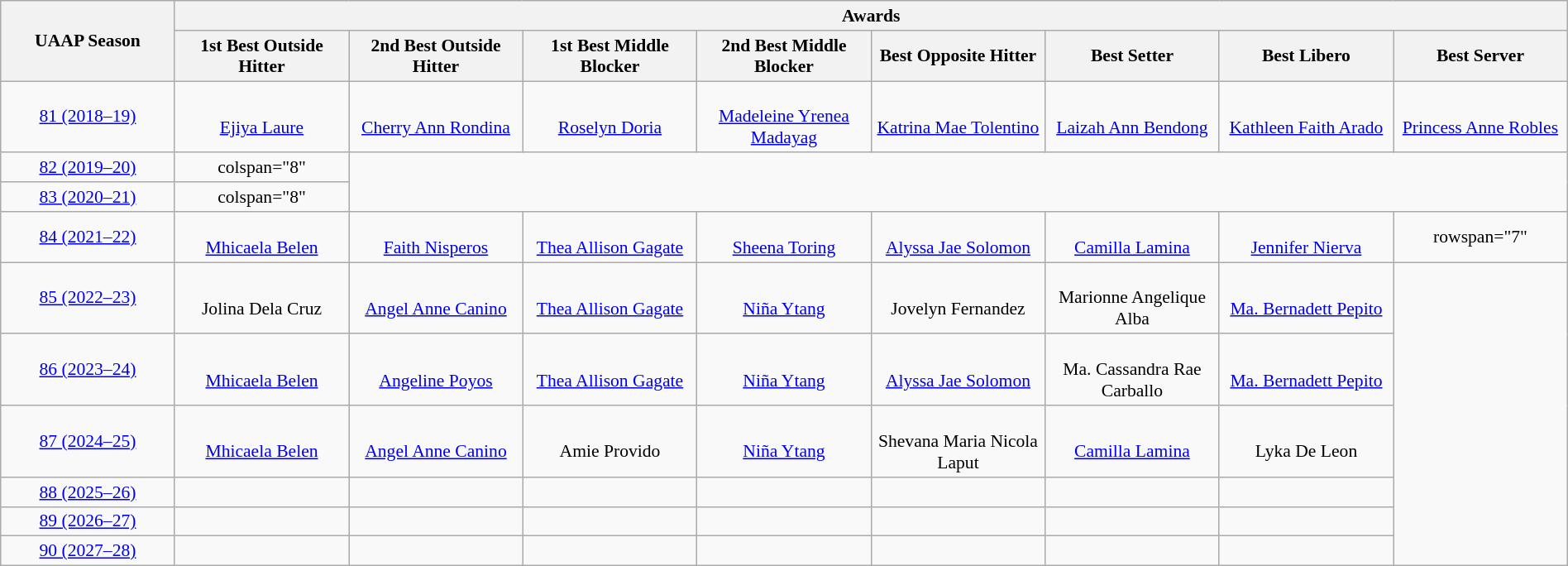<table class="wikitable" width=100% style="font-size:90%; text-align:center;">
<tr>
<th width=10% rowspan=2>UAAP Season</th>
<th colspan=8>Awards</th>
</tr>
<tr>
<th width=10%>1st Best Outside Hitter</th>
<th width=10%>2nd Best Outside Hitter</th>
<th width=10%>1st Best Middle Blocker</th>
<th width=10%>2nd Best Middle Blocker</th>
<th width=10%>Best Opposite Hitter</th>
<th width=10%>Best Setter</th>
<th width=10%>Best Libero</th>
<th width=10%>Best Server</th>
</tr>
<tr>
<td><a href='#'>81 (2018–19)</a></td>
<td><br><a href='#'>Ejiya Laure</a></td>
<td><br><a href='#'>Cherry Ann Rondina</a></td>
<td><br><a href='#'>Roselyn Doria</a></td>
<td><br><a href='#'>Madeleine Yrenea Madayag</a></td>
<td><br><a href='#'>Katrina Mae Tolentino</a></td>
<td><br><a href='#'>Laizah Ann Bendong</a></td>
<td><br><a href='#'>Kathleen Faith Arado</a></td>
<td><br><a href='#'>Princess Anne Robles</a></td>
</tr>
<tr>
<td><a href='#'>82 (2019–20)</a></td>
<td>colspan="8" </td>
</tr>
<tr>
<td><a href='#'>83 (2020–21)</a></td>
<td>colspan="8" </td>
</tr>
<tr>
<td><a href='#'>84 (2021–22)</a></td>
<td><br><a href='#'>Mhicaela Belen</a></td>
<td><br><a href='#'>Faith Nisperos</a></td>
<td><br><a href='#'>Thea Allison Gagate</a></td>
<td><br><a href='#'>Sheena Toring</a></td>
<td><br><a href='#'>Alyssa Jae Solomon</a></td>
<td><br><a href='#'>Camilla Lamina</a></td>
<td><br><a href='#'>Jennifer Nierva</a></td>
<td>rowspan="7" </td>
</tr>
<tr>
<td><a href='#'>85 (2022–23)</a></td>
<td><br>Jolina Dela Cruz</td>
<td><br><a href='#'>Angel Anne Canino</a></td>
<td><br><a href='#'>Thea Allison Gagate</a></td>
<td><br><a href='#'>Niña Ytang</a></td>
<td><br>Jovelyn Fernandez</td>
<td><br>Marionne Angelique Alba</td>
<td><br><a href='#'>Ma. Bernadett Pepito</a></td>
</tr>
<tr>
<td><a href='#'>86 (2023–24)</a></td>
<td><br><a href='#'>Mhicaela Belen</a></td>
<td><br><a href='#'>Angeline Poyos</a></td>
<td><br><a href='#'>Thea Allison Gagate</a></td>
<td><br><a href='#'>Niña Ytang</a></td>
<td><br><a href='#'>Alyssa Jae Solomon</a></td>
<td><br>Ma. Cassandra Rae Carballo</td>
<td><br><a href='#'>Ma. Bernadett Pepito</a></td>
</tr>
<tr>
<td><a href='#'>87 (2024–25)</a></td>
<td><br><a href='#'>Mhicaela Belen</a></td>
<td><br><a href='#'>Angel Anne Canino</a></td>
<td><br>Amie Provido</td>
<td><br><a href='#'>Niña Ytang</a></td>
<td><br>Shevana Maria Nicola Laput</td>
<td><br><a href='#'>Camilla Lamina</a></td>
<td><br>Lyka De Leon</td>
</tr>
<tr>
<td><a href='#'>88 (2025–26)</a></td>
<td></td>
<td></td>
<td></td>
<td></td>
<td></td>
<td></td>
<td></td>
</tr>
<tr>
<td><a href='#'>89 (2026–27)</a></td>
<td></td>
<td></td>
<td></td>
<td></td>
<td></td>
<td></td>
<td></td>
</tr>
<tr>
<td><a href='#'>90 (2027–28)</a></td>
<td></td>
<td></td>
<td></td>
<td></td>
<td></td>
<td></td>
<td></td>
</tr>
</table>
